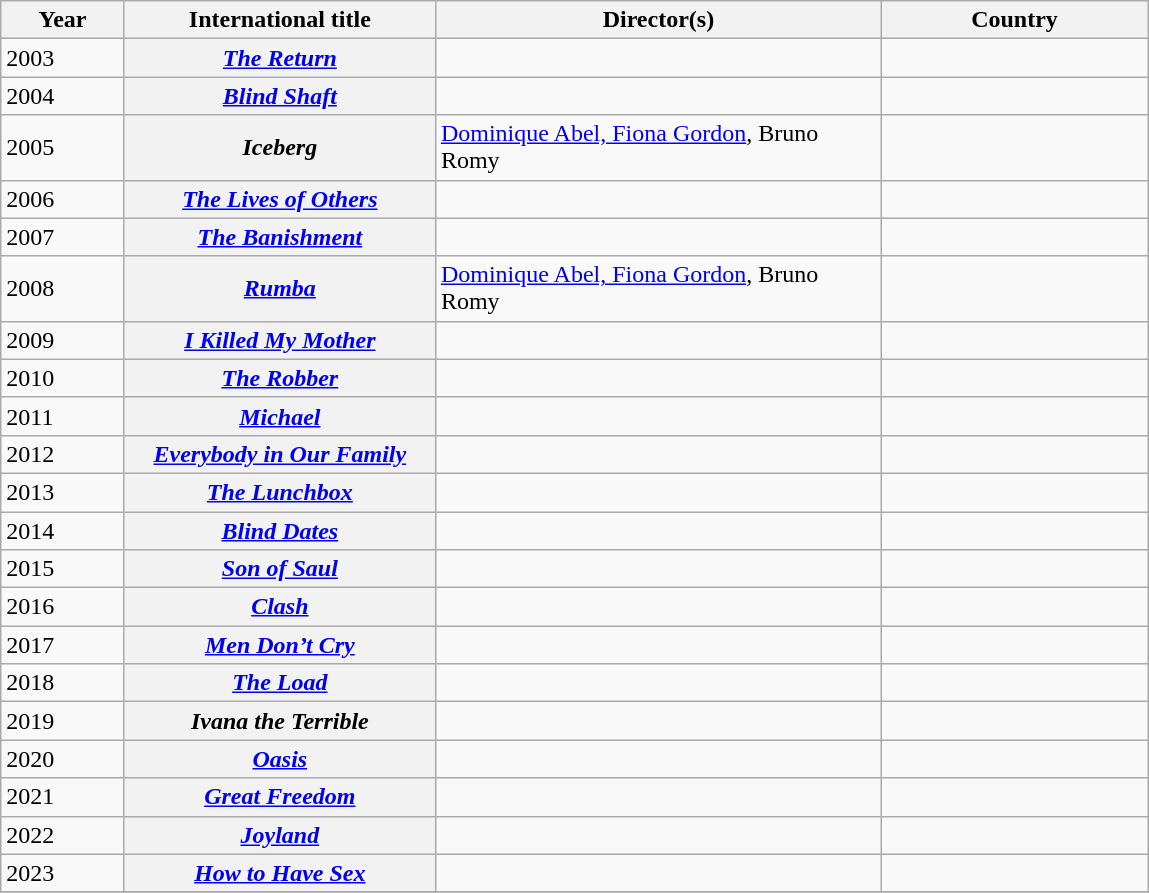<table class="sortable wikitable plainrowheaders">
<tr>
<th scope="col" width=75>Year</th>
<th scope="col" width=200>International title</th>
<th scope="col" width=290>Director(s)</th>
<th scope="col" width=170>Country</th>
</tr>
<tr>
<td align=left>2003 </td>
<th scope=row><em><a href='#'>The Return</a></em></th>
<td></td>
<td></td>
</tr>
<tr>
<td align=left>2004 </td>
<th scope=row><em><a href='#'>Blind Shaft</a></em></th>
<td></td>
<td></td>
</tr>
<tr>
<td align=left>2005 </td>
<th scope=row><em>Iceberg</em></th>
<td><a href='#'>Dominique Abel, Fiona Gordon</a>, Bruno Romy</td>
<td></td>
</tr>
<tr>
<td align=left>2006 </td>
<th scope=row><em><a href='#'>The Lives of Others</a></em></th>
<td></td>
<td></td>
</tr>
<tr>
<td align=left>2007 </td>
<th scope=row><em><a href='#'>The Banishment</a></em></th>
<td></td>
<td></td>
</tr>
<tr>
<td align=left>2008 </td>
<th scope=row><em><a href='#'>Rumba</a></em></th>
<td><a href='#'>Dominique Abel, Fiona Gordon</a>, Bruno Romy</td>
<td></td>
</tr>
<tr>
<td align=left>2009 </td>
<th scope=row><em><a href='#'>I Killed My Mother</a></em></th>
<td></td>
<td></td>
</tr>
<tr>
<td align=left>2010 </td>
<th scope=row><em><a href='#'>The Robber</a></em></th>
<td></td>
<td></td>
</tr>
<tr>
<td align=left>2011 </td>
<th scope=row><em><a href='#'>Michael</a></em></th>
<td></td>
<td></td>
</tr>
<tr>
<td align=left>2012 </td>
<th scope=row><em><a href='#'>Everybody in Our Family</a></em></th>
<td></td>
<td></td>
</tr>
<tr>
<td align=left>2013 </td>
<th scope=row><em><a href='#'>The Lunchbox</a></em></th>
<td></td>
<td></td>
</tr>
<tr>
<td align=left>2014 </td>
<th scope=row><em><a href='#'>Blind Dates</a></em></th>
<td></td>
<td></td>
</tr>
<tr>
<td align=left>2015 </td>
<th scope=row><em><a href='#'>Son of Saul</a></em></th>
<td></td>
<td></td>
</tr>
<tr>
<td align=left>2016 </td>
<th scope=row><em><a href='#'>Clash</a></em></th>
<td></td>
<td></td>
</tr>
<tr>
<td align=left>2017 </td>
<th scope=row><em><a href='#'>Men Don’t Cry</a></em></th>
<td></td>
<td></td>
</tr>
<tr>
<td align=left>2018 </td>
<th scope=row><em><a href='#'>The Load</a></em></th>
<td></td>
<td></td>
</tr>
<tr>
<td align=left>2019 </td>
<th scope=row><em>Ivana the Terrible</em></th>
<td></td>
<td></td>
</tr>
<tr>
<td align=left>2020 </td>
<th scope=row><em><a href='#'>Oasis</a></em></th>
<td></td>
<td></td>
</tr>
<tr>
<td align=left>2021 </td>
<th scope=row><em><a href='#'>Great Freedom</a></em></th>
<td></td>
<td></td>
</tr>
<tr>
<td align=left>2022 </td>
<th scope=row><em><a href='#'>Joyland</a></em></th>
<td></td>
<td></td>
</tr>
<tr>
<td align=left>2023 </td>
<th scope=row><em><a href='#'>How to Have Sex</a></em></th>
<td></td>
<td></td>
</tr>
<tr>
</tr>
</table>
